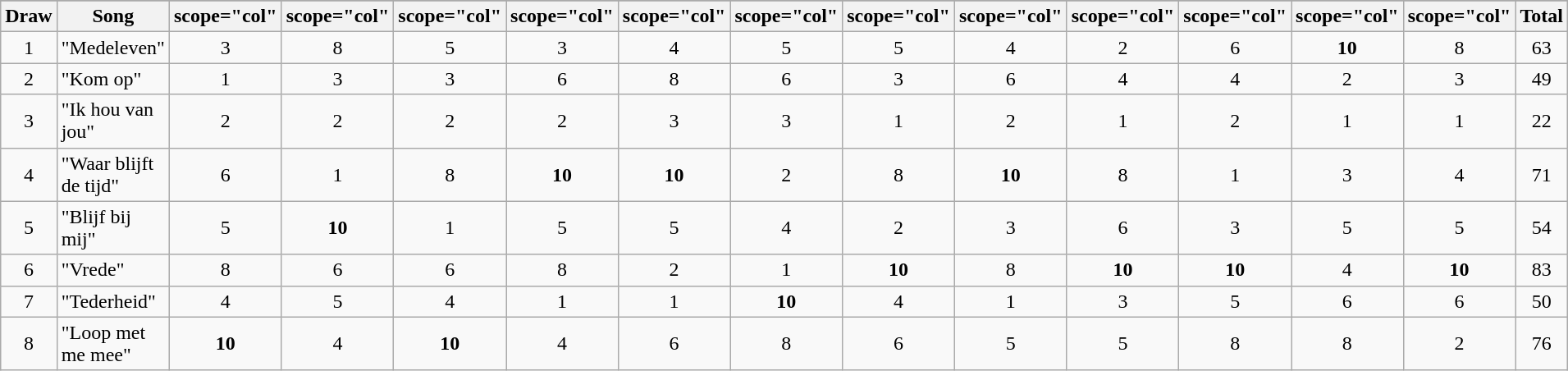<table class="wikitable plainrowheaders" style="margin: 1em auto 1em auto; text-align:center;">
<tr>
</tr>
<tr>
<th scope="col">Draw</th>
<th scope="col">Song</th>
<th>scope="col" </th>
<th>scope="col" </th>
<th>scope="col" </th>
<th>scope="col" </th>
<th>scope="col" </th>
<th>scope="col" </th>
<th>scope="col" </th>
<th>scope="col" </th>
<th>scope="col" </th>
<th>scope="col" </th>
<th>scope="col" </th>
<th>scope="col" </th>
<th scope="col">Total</th>
</tr>
<tr --->
<td>1</td>
<td align="left">"Medeleven"</td>
<td>3</td>
<td>8</td>
<td>5</td>
<td>3</td>
<td>4</td>
<td>5</td>
<td>5</td>
<td>4</td>
<td>2</td>
<td>6</td>
<td><strong>10</strong></td>
<td>8</td>
<td>63</td>
</tr>
<tr --->
<td>2</td>
<td align="left">"Kom op"</td>
<td>1</td>
<td>3</td>
<td>3</td>
<td>6</td>
<td>8</td>
<td>6</td>
<td>3</td>
<td>6</td>
<td>4</td>
<td>4</td>
<td>2</td>
<td>3</td>
<td>49</td>
</tr>
<tr --->
<td>3</td>
<td align="left">"Ik hou van jou"</td>
<td>2</td>
<td>2</td>
<td>2</td>
<td>2</td>
<td>3</td>
<td>3</td>
<td>1</td>
<td>2</td>
<td>1</td>
<td>2</td>
<td>1</td>
<td>1</td>
<td>22</td>
</tr>
<tr --->
<td>4</td>
<td align="left">"Waar blijft de tijd"</td>
<td>6</td>
<td>1</td>
<td>8</td>
<td><strong>10</strong></td>
<td><strong>10</strong></td>
<td>2</td>
<td>8</td>
<td><strong>10</strong></td>
<td>8</td>
<td>1</td>
<td>3</td>
<td>4</td>
<td>71</td>
</tr>
<tr --->
<td>5</td>
<td align="left">"Blijf bij mij"</td>
<td>5</td>
<td><strong>10</strong></td>
<td>1</td>
<td>5</td>
<td>5</td>
<td>4</td>
<td>2</td>
<td>3</td>
<td>6</td>
<td>3</td>
<td>5</td>
<td>5</td>
<td>54</td>
</tr>
<tr --->
<td>6</td>
<td align="left">"Vrede"</td>
<td>8</td>
<td>6</td>
<td>6</td>
<td>8</td>
<td>2</td>
<td>1</td>
<td><strong>10</strong></td>
<td>8</td>
<td><strong>10</strong></td>
<td><strong>10</strong></td>
<td>4</td>
<td><strong>10</strong></td>
<td>83</td>
</tr>
<tr --->
<td>7</td>
<td align="left">"Tederheid"</td>
<td>4</td>
<td>5</td>
<td>4</td>
<td>1</td>
<td>1</td>
<td><strong>10</strong></td>
<td>4</td>
<td>1</td>
<td>3</td>
<td>5</td>
<td>6</td>
<td>6</td>
<td>50</td>
</tr>
<tr --->
<td>8</td>
<td align="left">"Loop met me mee"</td>
<td><strong>10</strong></td>
<td>4</td>
<td><strong>10</strong></td>
<td>4</td>
<td>6</td>
<td>8</td>
<td>6</td>
<td>5</td>
<td>5</td>
<td>8</td>
<td>8</td>
<td>2</td>
<td>76</td>
</tr>
</table>
